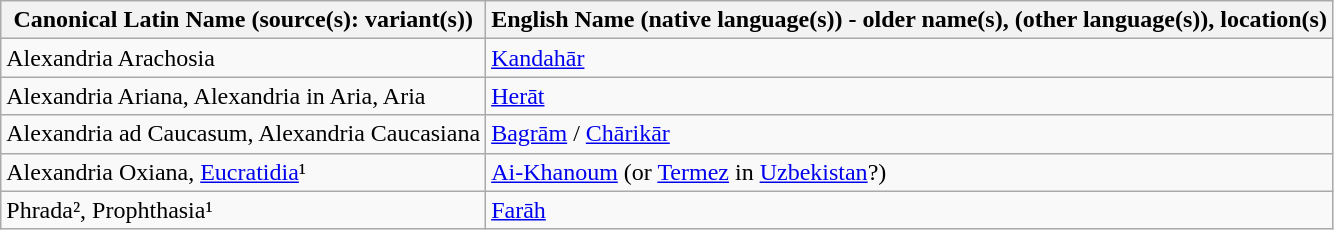<table class="wikitable">
<tr>
<th>Canonical Latin Name (source(s): variant(s))</th>
<th>English Name (native language(s)) - older name(s), (other language(s)), location(s)</th>
</tr>
<tr>
<td>Alexandria Arachosia</td>
<td><a href='#'>Kandahār</a></td>
</tr>
<tr>
<td>Alexandria Ariana, Alexandria in Aria, Aria</td>
<td><a href='#'>Herāt</a></td>
</tr>
<tr>
<td>Alexandria ad Caucasum, Alexandria Caucasiana</td>
<td><a href='#'>Bagrām</a> / <a href='#'>Chārikār</a></td>
</tr>
<tr>
<td>Alexandria Oxiana, <a href='#'>Eucratidia</a>¹</td>
<td><a href='#'>Ai-Khanoum</a> (or <a href='#'>Termez</a> in <a href='#'>Uzbekistan</a>?)</td>
</tr>
<tr>
<td>Phrada², Prophthasia¹</td>
<td><a href='#'>Farāh</a></td>
</tr>
</table>
